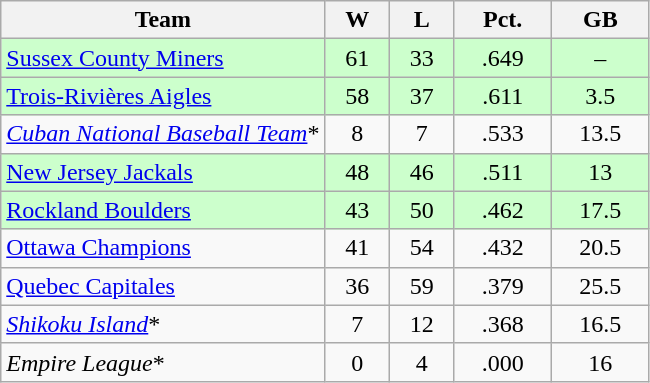<table class="wikitable">
<tr>
<th width="50%">Team</th>
<th>W</th>
<th>L</th>
<th>Pct.</th>
<th>GB</th>
</tr>
<tr align=center bgcolor=ccffcc>
<td align=left><a href='#'>Sussex County Miners</a></td>
<td>61</td>
<td>33</td>
<td>.649</td>
<td>–</td>
</tr>
<tr align=center bgcolor=ccffcc>
<td align=left><a href='#'>Trois-Rivières Aigles</a></td>
<td>58</td>
<td>37</td>
<td>.611</td>
<td>3.5</td>
</tr>
<tr align=center>
<td align=left><em><a href='#'>Cuban National Baseball Team</a></em>*</td>
<td>8</td>
<td>7</td>
<td>.533</td>
<td>13.5</td>
</tr>
<tr align=center bgcolor=ccffcc>
<td align=left><a href='#'>New Jersey Jackals</a></td>
<td>48</td>
<td>46</td>
<td>.511</td>
<td>13</td>
</tr>
<tr align=center bgcolor=ccffcc>
<td align=left><a href='#'>Rockland Boulders</a></td>
<td>43</td>
<td>50</td>
<td>.462</td>
<td>17.5</td>
</tr>
<tr align=center>
<td align=left><a href='#'>Ottawa Champions</a></td>
<td>41</td>
<td>54</td>
<td>.432</td>
<td>20.5</td>
</tr>
<tr align=center>
<td align=left><a href='#'>Quebec Capitales</a></td>
<td>36</td>
<td>59</td>
<td>.379</td>
<td>25.5</td>
</tr>
<tr align=center>
<td align=left><em><a href='#'>Shikoku Island</a></em>*</td>
<td>7</td>
<td>12</td>
<td>.368</td>
<td>16.5</td>
</tr>
<tr align=center>
<td align=left><em>Empire League</em>*</td>
<td>0</td>
<td>4</td>
<td>.000</td>
<td>16</td>
</tr>
</table>
